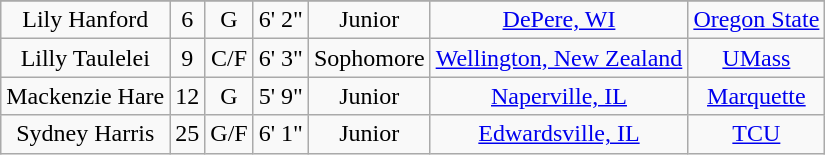<table class="wikitable sortable" style="text-align: center">
<tr align=center>
</tr>
<tr>
<td>Lily Hanford</td>
<td>6</td>
<td>G</td>
<td>6' 2"</td>
<td>Junior</td>
<td><a href='#'>DePere, WI</a></td>
<td><a href='#'>Oregon State</a></td>
</tr>
<tr>
<td>Lilly Taulelei</td>
<td>9</td>
<td>C/F</td>
<td>6' 3"</td>
<td>Sophomore</td>
<td><a href='#'>Wellington, New Zealand</a></td>
<td><a href='#'>UMass</a></td>
</tr>
<tr>
<td>Mackenzie Hare</td>
<td>12</td>
<td>G</td>
<td>5' 9"</td>
<td>Junior</td>
<td><a href='#'>Naperville, IL</a></td>
<td><a href='#'>Marquette</a></td>
</tr>
<tr>
<td>Sydney Harris</td>
<td>25</td>
<td>G/F</td>
<td>6' 1"</td>
<td>Junior</td>
<td><a href='#'>Edwardsville, IL</a></td>
<td><a href='#'>TCU</a></td>
</tr>
</table>
